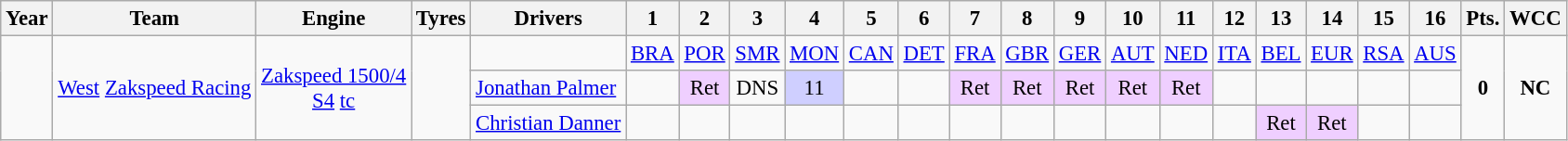<table class="wikitable" style="text-align:center; font-size:95%">
<tr>
<th>Year</th>
<th>Team</th>
<th>Engine</th>
<th>Tyres</th>
<th>Drivers</th>
<th>1</th>
<th>2</th>
<th>3</th>
<th>4</th>
<th>5</th>
<th>6</th>
<th>7</th>
<th>8</th>
<th>9</th>
<th>10</th>
<th>11</th>
<th>12</th>
<th>13</th>
<th>14</th>
<th>15</th>
<th>16</th>
<th>Pts.</th>
<th>WCC</th>
</tr>
<tr>
<td rowspan="3"></td>
<td rowspan="3"><a href='#'>West</a> <a href='#'>Zakspeed Racing</a></td>
<td rowspan="3"><a href='#'>Zakspeed 1500/4</a><br><a href='#'>S4</a> <a href='#'>tc</a></td>
<td rowspan="3"></td>
<td></td>
<td><a href='#'>BRA</a></td>
<td><a href='#'>POR</a></td>
<td><a href='#'>SMR</a></td>
<td><a href='#'>MON</a></td>
<td><a href='#'>CAN</a></td>
<td><a href='#'>DET</a></td>
<td><a href='#'>FRA</a></td>
<td><a href='#'>GBR</a></td>
<td><a href='#'>GER</a></td>
<td><a href='#'>AUT</a></td>
<td><a href='#'>NED</a></td>
<td><a href='#'>ITA</a></td>
<td><a href='#'>BEL</a></td>
<td><a href='#'>EUR</a></td>
<td><a href='#'>RSA</a></td>
<td><a href='#'>AUS</a></td>
<td rowspan="3"><strong>0</strong></td>
<td rowspan="3"><strong>NC</strong></td>
</tr>
<tr>
<td align="left"><a href='#'>Jonathan Palmer</a></td>
<td></td>
<td style="background:#EFCFFF;">Ret</td>
<td>DNS</td>
<td style="background:#CFCFFF;">11</td>
<td></td>
<td></td>
<td style="background:#EFCFFF;">Ret</td>
<td style="background:#EFCFFF;">Ret</td>
<td style="background:#EFCFFF;">Ret</td>
<td style="background:#EFCFFF;">Ret</td>
<td style="background:#EFCFFF;">Ret</td>
<td></td>
<td></td>
<td></td>
<td></td>
<td></td>
</tr>
<tr>
<td align="left"><a href='#'>Christian Danner</a></td>
<td></td>
<td></td>
<td></td>
<td></td>
<td></td>
<td></td>
<td></td>
<td></td>
<td></td>
<td></td>
<td></td>
<td></td>
<td style="background:#EFCFFF;">Ret</td>
<td style="background:#EFCFFF;">Ret</td>
<td></td>
<td></td>
</tr>
</table>
